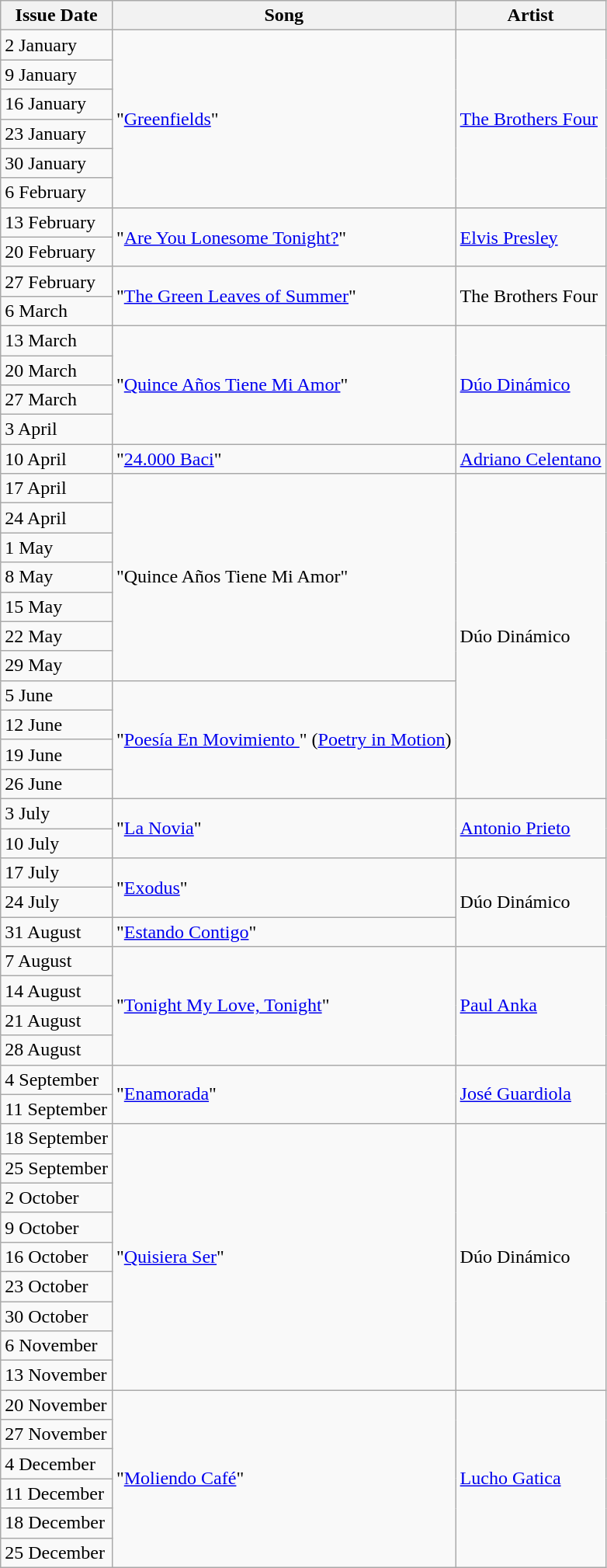<table class="wikitable">
<tr>
<th>Issue Date</th>
<th>Song</th>
<th>Artist</th>
</tr>
<tr>
<td>2 January</td>
<td rowspan=6>"<a href='#'>Greenfields</a>"</td>
<td rowspan=6><a href='#'>The Brothers Four</a></td>
</tr>
<tr>
<td>9 January</td>
</tr>
<tr>
<td>16 January</td>
</tr>
<tr>
<td>23 January</td>
</tr>
<tr>
<td>30 January</td>
</tr>
<tr>
<td>6 February</td>
</tr>
<tr>
<td>13 February</td>
<td rowspan=2>"<a href='#'>Are You Lonesome Tonight?</a>"</td>
<td rowspan=2><a href='#'>Elvis Presley</a></td>
</tr>
<tr>
<td>20 February</td>
</tr>
<tr>
<td>27 February</td>
<td rowspan=2>"<a href='#'>The Green Leaves of Summer</a>"</td>
<td rowspan=2>The Brothers Four</td>
</tr>
<tr>
<td>6 March</td>
</tr>
<tr>
<td>13 March</td>
<td rowspan=4>"<a href='#'>Quince Años Tiene Mi Amor</a>"</td>
<td rowspan=4><a href='#'>Dúo Dinámico</a></td>
</tr>
<tr>
<td>20 March</td>
</tr>
<tr>
<td>27 March</td>
</tr>
<tr>
<td>3 April</td>
</tr>
<tr>
<td>10 April</td>
<td rowspan=1>"<a href='#'>24.000 Baci</a>"</td>
<td rowspan=1><a href='#'>Adriano Celentano</a></td>
</tr>
<tr>
<td>17 April</td>
<td rowspan=7>"Quince Años Tiene Mi Amor"</td>
<td rowspan=11>Dúo Dinámico</td>
</tr>
<tr>
<td>24 April</td>
</tr>
<tr>
<td>1 May</td>
</tr>
<tr>
<td>8 May</td>
</tr>
<tr>
<td>15 May</td>
</tr>
<tr>
<td>22 May</td>
</tr>
<tr>
<td>29 May</td>
</tr>
<tr>
<td>5 June</td>
<td rowspan=4>"<a href='#'>Poesía En Movimiento </a>" (<a href='#'>Poetry in Motion</a>)</td>
</tr>
<tr>
<td>12 June</td>
</tr>
<tr>
<td>19 June</td>
</tr>
<tr>
<td>26 June</td>
</tr>
<tr>
<td>3 July</td>
<td rowspan=2>"<a href='#'>La Novia</a>"</td>
<td rowspan=2><a href='#'>Antonio Prieto</a></td>
</tr>
<tr>
<td>10 July</td>
</tr>
<tr>
<td>17 July</td>
<td rowspan=2>"<a href='#'>Exodus</a>"</td>
<td rowspan=3>Dúo Dinámico</td>
</tr>
<tr>
<td>24 July</td>
</tr>
<tr>
<td>31 August</td>
<td rowspan=1>"<a href='#'>Estando Contigo</a>"</td>
</tr>
<tr>
<td>7 August</td>
<td rowspan=4>"<a href='#'>Tonight My Love, Tonight</a>"</td>
<td rowspan=4><a href='#'>Paul Anka</a></td>
</tr>
<tr>
<td>14 August</td>
</tr>
<tr>
<td>21 August</td>
</tr>
<tr>
<td>28 August</td>
</tr>
<tr>
<td>4 September</td>
<td rowspan=2>"<a href='#'>Enamorada</a>"</td>
<td rowspan=2><a href='#'>José Guardiola</a></td>
</tr>
<tr>
<td>11 September</td>
</tr>
<tr>
<td>18 September</td>
<td rowspan=9>"<a href='#'>Quisiera Ser</a>"</td>
<td rowspan=9>Dúo Dinámico</td>
</tr>
<tr>
<td>25 September</td>
</tr>
<tr>
<td>2 October</td>
</tr>
<tr>
<td>9 October</td>
</tr>
<tr>
<td>16 October</td>
</tr>
<tr>
<td>23 October</td>
</tr>
<tr>
<td>30 October</td>
</tr>
<tr>
<td>6 November</td>
</tr>
<tr>
<td>13 November</td>
</tr>
<tr>
<td>20 November</td>
<td rowspan=6>"<a href='#'>Moliendo Café</a>"</td>
<td rowspan=6><a href='#'>Lucho Gatica</a></td>
</tr>
<tr>
<td>27 November</td>
</tr>
<tr>
<td>4 December</td>
</tr>
<tr>
<td>11 December</td>
</tr>
<tr>
<td>18 December</td>
</tr>
<tr>
<td>25 December</td>
</tr>
</table>
